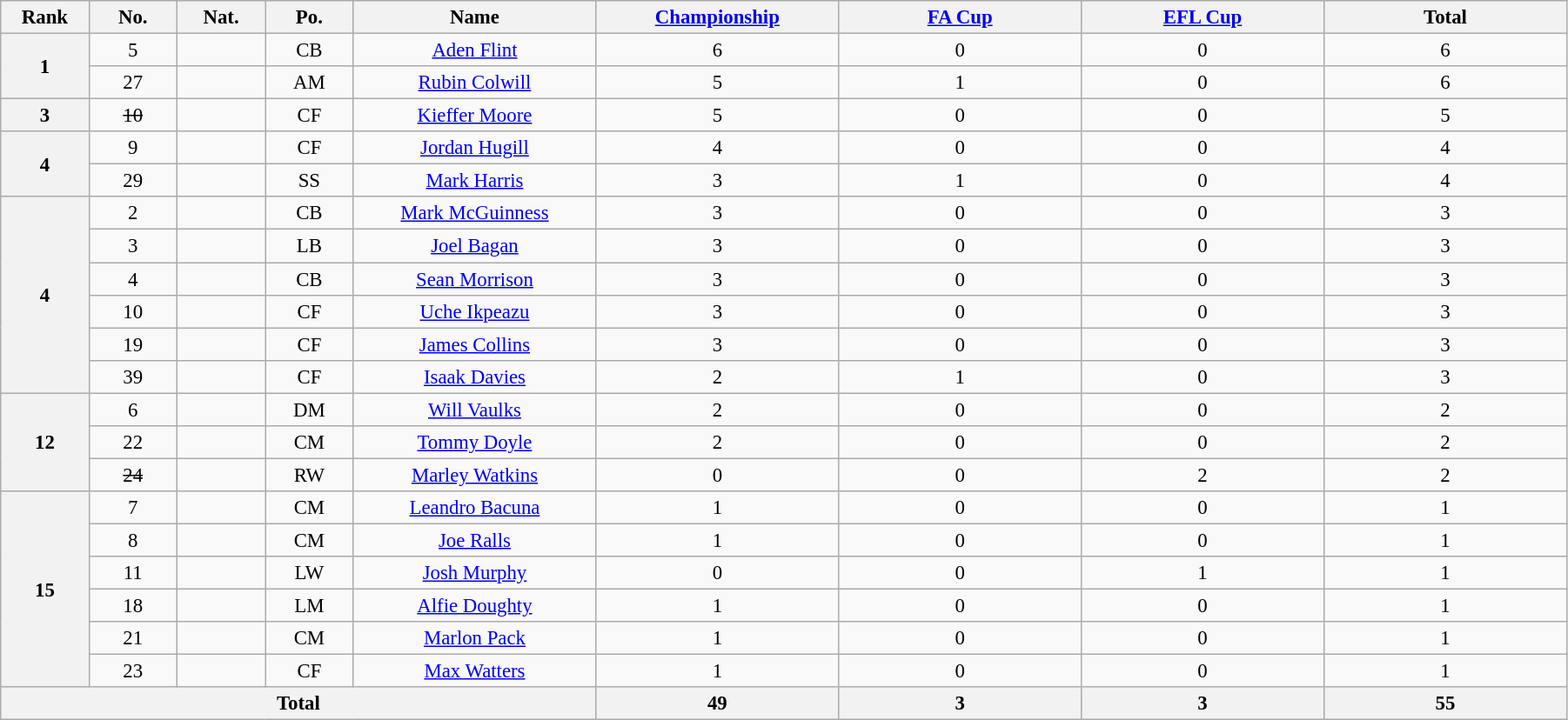<table class="wikitable" style="text-align:center; font-size:95%; width:95%;">
<tr>
<th width=50px>Rank</th>
<th width=50px>No.</th>
<th width=50px>Nat.</th>
<th width=50px>Po.</th>
<th width=150px>Name</th>
<th width=150px><a href='#'>Championship</a></th>
<th width=150px><a href='#'>FA Cup</a></th>
<th width=150px><a href='#'>EFL Cup</a></th>
<th width=150px>Total</th>
</tr>
<tr>
<th rowspan=2>1</th>
<td>5</td>
<td></td>
<td>CB</td>
<td><a href='#'>Aden Flint</a></td>
<td>6</td>
<td>0</td>
<td>0</td>
<td>6</td>
</tr>
<tr>
<td>27</td>
<td></td>
<td>AM</td>
<td><a href='#'>Rubin Colwill</a></td>
<td>5</td>
<td>1</td>
<td>0</td>
<td>6</td>
</tr>
<tr>
<th rowspan=1>3</th>
<td><s>10</s></td>
<td></td>
<td>CF</td>
<td><a href='#'>Kieffer Moore</a></td>
<td>5</td>
<td>0</td>
<td>0</td>
<td>5</td>
</tr>
<tr>
<th rowspan=2>4</th>
<td>9</td>
<td></td>
<td>CF</td>
<td><a href='#'>Jordan Hugill</a></td>
<td>4</td>
<td>0</td>
<td>0</td>
<td>4</td>
</tr>
<tr>
<td>29</td>
<td></td>
<td>SS</td>
<td><a href='#'>Mark Harris</a></td>
<td>3</td>
<td>1</td>
<td>0</td>
<td>4</td>
</tr>
<tr>
<th rowspan=6>4</th>
<td>2</td>
<td></td>
<td>CB</td>
<td><a href='#'>Mark McGuinness</a></td>
<td>3</td>
<td>0</td>
<td>0</td>
<td>3</td>
</tr>
<tr>
<td>3</td>
<td></td>
<td>LB</td>
<td><a href='#'>Joel Bagan</a></td>
<td>3</td>
<td>0</td>
<td>0</td>
<td>3</td>
</tr>
<tr>
<td>4</td>
<td></td>
<td>CB</td>
<td><a href='#'>Sean Morrison</a></td>
<td>3</td>
<td>0</td>
<td>0</td>
<td>3</td>
</tr>
<tr>
<td>10</td>
<td></td>
<td>CF</td>
<td><a href='#'>Uche Ikpeazu</a></td>
<td>3</td>
<td>0</td>
<td>0</td>
<td>3</td>
</tr>
<tr>
<td>19</td>
<td></td>
<td>CF</td>
<td><a href='#'>James Collins</a></td>
<td>3</td>
<td>0</td>
<td>0</td>
<td>3</td>
</tr>
<tr>
<td>39</td>
<td></td>
<td>CF</td>
<td><a href='#'>Isaak Davies</a></td>
<td>2</td>
<td>1</td>
<td>0</td>
<td>3</td>
</tr>
<tr>
<th rowspan=3>12</th>
<td>6</td>
<td></td>
<td>DM</td>
<td><a href='#'>Will Vaulks</a></td>
<td>2</td>
<td>0</td>
<td>0</td>
<td>2</td>
</tr>
<tr>
<td>22</td>
<td></td>
<td>CM</td>
<td><a href='#'>Tommy Doyle</a></td>
<td>2</td>
<td>0</td>
<td>0</td>
<td>2</td>
</tr>
<tr>
<td><s>24</s></td>
<td></td>
<td>RW</td>
<td><a href='#'>Marley Watkins</a></td>
<td>0</td>
<td>0</td>
<td>2</td>
<td>2</td>
</tr>
<tr>
<th rowspan=6>15</th>
<td>7</td>
<td></td>
<td>CM</td>
<td><a href='#'>Leandro Bacuna</a></td>
<td>1</td>
<td>0</td>
<td>0</td>
<td>1</td>
</tr>
<tr>
<td>8</td>
<td></td>
<td>CM</td>
<td><a href='#'>Joe Ralls</a></td>
<td>1</td>
<td>0</td>
<td>0</td>
<td>1</td>
</tr>
<tr>
<td>11</td>
<td></td>
<td>LW</td>
<td><a href='#'>Josh Murphy</a></td>
<td>0</td>
<td>0</td>
<td>1</td>
<td>1</td>
</tr>
<tr>
<td>18</td>
<td></td>
<td>LM</td>
<td><a href='#'>Alfie Doughty</a></td>
<td>1</td>
<td>0</td>
<td>0</td>
<td>1</td>
</tr>
<tr>
<td>21</td>
<td></td>
<td>CM</td>
<td><a href='#'>Marlon Pack</a></td>
<td>1</td>
<td>0</td>
<td>0</td>
<td>1</td>
</tr>
<tr>
<td>23</td>
<td></td>
<td>CF</td>
<td><a href='#'>Max Watters</a></td>
<td>1</td>
<td>0</td>
<td>0</td>
<td>1</td>
</tr>
<tr>
<th colspan=5>Total</th>
<th>49</th>
<th>3</th>
<th>3</th>
<th>55</th>
</tr>
</table>
